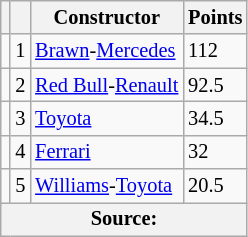<table class="wikitable" style="font-size: 85%;">
<tr>
<th></th>
<th></th>
<th>Constructor</th>
<th>Points</th>
</tr>
<tr>
<td></td>
<td align="center">1</td>
<td> <a href='#'>Brawn</a>-<a href='#'>Mercedes</a></td>
<td>112</td>
</tr>
<tr>
<td></td>
<td align="center">2</td>
<td> <a href='#'>Red Bull</a>-<a href='#'>Renault</a></td>
<td>92.5</td>
</tr>
<tr>
<td></td>
<td align="center">3</td>
<td> <a href='#'>Toyota</a></td>
<td>34.5</td>
</tr>
<tr>
<td></td>
<td align="center">4</td>
<td> <a href='#'>Ferrari</a></td>
<td>32</td>
</tr>
<tr>
<td></td>
<td align="center">5</td>
<td> <a href='#'>Williams</a>-<a href='#'>Toyota</a></td>
<td>20.5</td>
</tr>
<tr>
<th colspan=4>Source: </th>
</tr>
</table>
